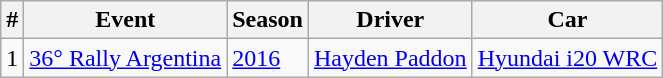<table class="wikitable">
<tr>
<th>#</th>
<th>Event</th>
<th>Season</th>
<th>Driver</th>
<th>Car</th>
</tr>
<tr>
<td>1</td>
<td> <a href='#'>36° Rally Argentina</a></td>
<td><a href='#'>2016</a></td>
<td> <a href='#'>Hayden Paddon</a></td>
<td><a href='#'>Hyundai i20 WRC</a></td>
</tr>
</table>
